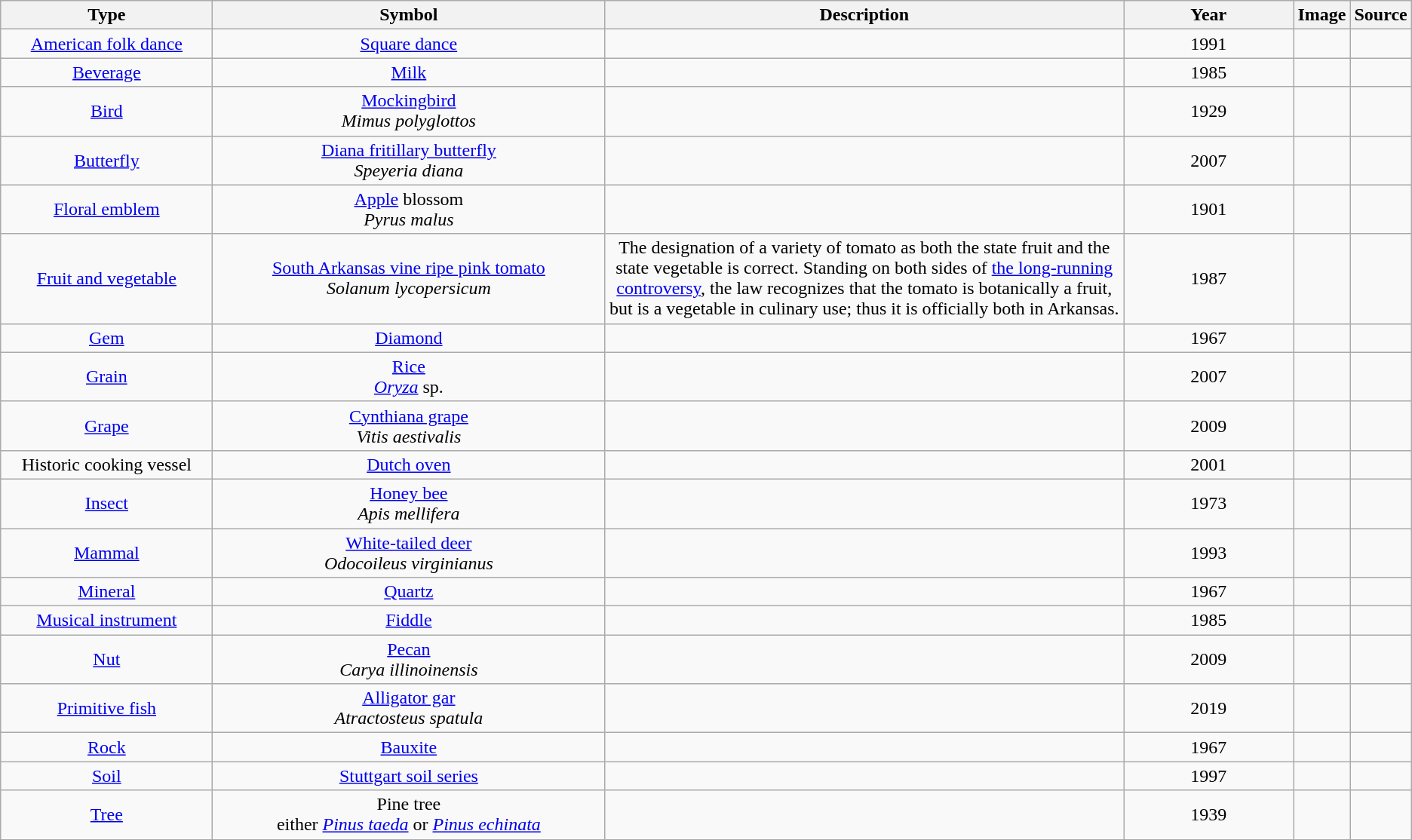<table class="wikitable" style="text-align:center;">
<tr>
<th style="width:16%;">Type</th>
<th style="width:30%;">Symbol</th>
<th style="width:40%;">Description</th>
<th style="width:13%;">Year</th>
<th style="width:13%;">Image</th>
<th style="width:10%;">Source</th>
</tr>
<tr>
<td><a href='#'>American folk dance</a></td>
<td><a href='#'>Square dance</a></td>
<td></td>
<td align="center">1991</td>
<td align="center"></td>
<td></td>
</tr>
<tr>
<td><a href='#'>Beverage</a></td>
<td><a href='#'>Milk</a></td>
<td></td>
<td align="center">1985</td>
<td align="center"></td>
<td></td>
</tr>
<tr>
<td><a href='#'>Bird</a></td>
<td><a href='#'>Mockingbird</a><br><em>Mimus polyglottos</em></td>
<td></td>
<td align="center">1929</td>
<td align="center"></td>
<td></td>
</tr>
<tr>
<td><a href='#'>Butterfly</a></td>
<td><a href='#'>Diana fritillary butterfly</a><br><em>Speyeria diana</em></td>
<td></td>
<td align="center">2007</td>
<td align="center"></td>
<td></td>
</tr>
<tr>
<td><a href='#'>Floral emblem</a></td>
<td><a href='#'>Apple</a> blossom<br><em>Pyrus malus</em></td>
<td></td>
<td align="center">1901</td>
<td align="center"></td>
<td></td>
</tr>
<tr>
<td><a href='#'>Fruit and vegetable</a></td>
<td><a href='#'>South Arkansas vine ripe pink tomato</a><br><em>Solanum lycopersicum</em></td>
<td>The designation of a variety of tomato as both the state fruit and the state vegetable is correct. Standing on both sides of <a href='#'>the long-running controversy</a>, the law recognizes that the tomato is botanically a fruit, but is a vegetable in culinary use; thus it is officially both in Arkansas.</td>
<td align="center">1987</td>
<td align="center"></td>
<td></td>
</tr>
<tr>
<td><a href='#'>Gem</a></td>
<td><a href='#'>Diamond</a></td>
<td></td>
<td align="center">1967</td>
<td align="center"></td>
<td></td>
</tr>
<tr>
<td><a href='#'>Grain</a></td>
<td><a href='#'>Rice</a><br><em><a href='#'>Oryza</a></em> sp.</td>
<td></td>
<td align="center">2007</td>
<td align="center"></td>
<td></td>
</tr>
<tr>
<td><a href='#'>Grape</a></td>
<td><a href='#'>Cynthiana grape</a><br><em> Vitis aestivalis</em></td>
<td></td>
<td align="center">2009</td>
<td align="center"></td>
<td></td>
</tr>
<tr>
<td>Historic cooking vessel</td>
<td><a href='#'>Dutch oven</a></td>
<td></td>
<td align="center">2001</td>
<td align="center"></td>
<td></td>
</tr>
<tr>
<td><a href='#'>Insect</a></td>
<td><a href='#'>Honey bee</a><br><em>Apis mellifera</em></td>
<td></td>
<td align="center">1973</td>
<td align="center"></td>
<td></td>
</tr>
<tr>
<td><a href='#'>Mammal</a></td>
<td><a href='#'>White-tailed deer</a><br><em>Odocoileus virginianus</em></td>
<td></td>
<td align="center">1993</td>
<td align="center"></td>
<td></td>
</tr>
<tr>
<td><a href='#'>Mineral</a></td>
<td><a href='#'>Quartz</a></td>
<td></td>
<td align="center">1967</td>
<td align="center"></td>
<td></td>
</tr>
<tr>
<td><a href='#'>Musical instrument</a></td>
<td><a href='#'>Fiddle</a></td>
<td></td>
<td align="center">1985</td>
<td align="center"></td>
<td></td>
</tr>
<tr>
<td><a href='#'>Nut</a></td>
<td><a href='#'>Pecan</a><br><em>Carya illinoinensis</em></td>
<td></td>
<td align="center">2009</td>
<td align="center"></td>
<td></td>
</tr>
<tr>
<td><a href='#'>Primitive fish</a></td>
<td><a href='#'>Alligator gar</a><br><em>Atractosteus spatula</em></td>
<td></td>
<td align="center">2019</td>
<td align="center"></td>
<td></td>
</tr>
<tr>
<td><a href='#'>Rock</a></td>
<td><a href='#'>Bauxite</a></td>
<td></td>
<td align="center">1967</td>
<td align="center"></td>
<td></td>
</tr>
<tr>
<td><a href='#'>Soil</a></td>
<td><a href='#'>Stuttgart soil series</a></td>
<td></td>
<td align="center">1997</td>
<td align="center"></td>
<td></td>
</tr>
<tr>
<td><a href='#'>Tree</a></td>
<td>Pine tree<br>either <em><a href='#'>Pinus taeda</a></em> or <em><a href='#'>Pinus echinata</a></em></td>
<td></td>
<td align="center">1939</td>
<td align="center"></td>
<td></td>
</tr>
</table>
